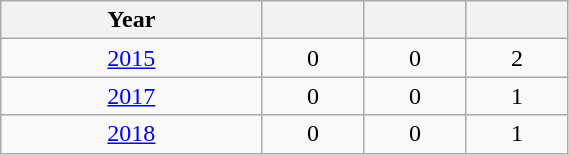<table class="wikitable" width=30% style="font-size:100%; text-align:center;">
<tr>
<th>Year</th>
<th></th>
<th></th>
<th></th>
</tr>
<tr>
<td><a href='#'>2015</a></td>
<td>0</td>
<td>0</td>
<td>2</td>
</tr>
<tr>
<td><a href='#'>2017</a></td>
<td>0</td>
<td>0</td>
<td>1</td>
</tr>
<tr>
<td><a href='#'>2018</a></td>
<td>0</td>
<td>0</td>
<td>1</td>
</tr>
</table>
